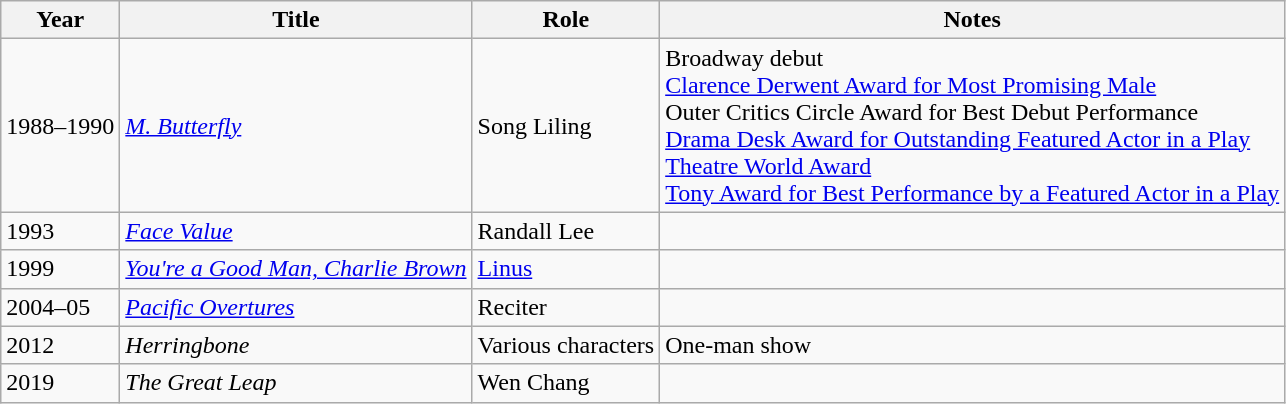<table class="wikitable sortable">
<tr>
<th>Year</th>
<th>Title</th>
<th>Role</th>
<th class="unsortable">Notes</th>
</tr>
<tr>
<td>1988–1990</td>
<td><em><a href='#'>M. Butterfly</a></em></td>
<td>Song Liling</td>
<td>Broadway debut<br><a href='#'>Clarence Derwent Award for Most Promising Male</a><br>Outer Critics Circle Award for Best Debut Performance<br><a href='#'>Drama Desk Award for Outstanding Featured Actor in a Play</a><br><a href='#'>Theatre World Award</a><br><a href='#'>Tony Award for Best Performance by a Featured Actor in a Play</a></td>
</tr>
<tr>
<td>1993</td>
<td><em><a href='#'>Face Value</a></em></td>
<td>Randall Lee</td>
<td></td>
</tr>
<tr>
<td>1999</td>
<td><em><a href='#'>You're a Good Man, Charlie Brown</a></em></td>
<td><a href='#'>Linus</a></td>
<td></td>
</tr>
<tr>
<td>2004–05</td>
<td><em><a href='#'>Pacific Overtures</a></em></td>
<td>Reciter</td>
<td></td>
</tr>
<tr>
<td>2012</td>
<td><em>Herringbone</em></td>
<td>Various characters</td>
<td>One-man show</td>
</tr>
<tr>
<td>2019</td>
<td><em>The Great Leap</em></td>
<td>Wen Chang</td>
<td></td>
</tr>
</table>
